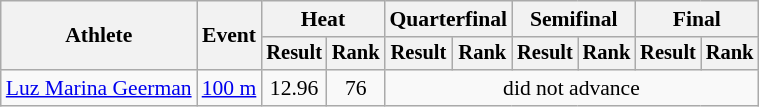<table class="wikitable" style="font-size:90%">
<tr>
<th rowspan="2">Athlete</th>
<th rowspan="2">Event</th>
<th colspan="2">Heat</th>
<th colspan="2">Quarterfinal</th>
<th colspan="2">Semifinal</th>
<th colspan="2">Final</th>
</tr>
<tr style="font-size:95%">
<th>Result</th>
<th>Rank</th>
<th>Result</th>
<th>Rank</th>
<th>Result</th>
<th>Rank</th>
<th>Result</th>
<th>Rank</th>
</tr>
<tr align=center>
<td align=left><a href='#'>Luz Marina Geerman</a></td>
<td align=left><a href='#'>100 m</a></td>
<td>12.96</td>
<td>76</td>
<td colspan=6>did not advance</td>
</tr>
</table>
